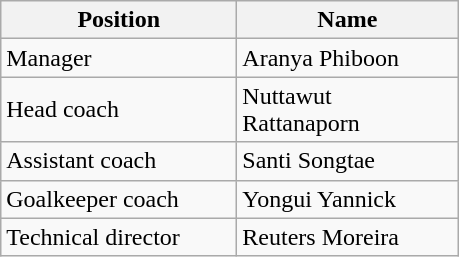<table class="wikitable" style="text-align:left;">
<tr>
<th style="width:150px;">Position</th>
<th style="width:140px;">Name</th>
</tr>
<tr>
<td>Manager</td>
<td> Aranya Phiboon</td>
</tr>
<tr>
<td>Head coach</td>
<td> Nuttawut Rattanaporn</td>
</tr>
<tr>
<td>Assistant coach</td>
<td> Santi Songtae</td>
</tr>
<tr>
<td>Goalkeeper coach</td>
<td> Yongui Yannick</td>
</tr>
<tr>
<td>Technical director</td>
<td> Reuters Moreira</td>
</tr>
</table>
